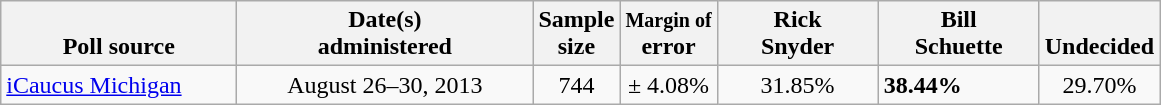<table class="wikitable">
<tr valign= bottom>
<th style="width:150px;">Poll source</th>
<th style="width:190px;">Date(s)<br>administered</th>
<th class=small>Sample<br>size</th>
<th><small>Margin of</small><br>error</th>
<th style="width:100px;">Rick<br>Snyder</th>
<th style="width:100px;">Bill<br>Schuette</th>
<th style="width:40px;">Undecided</th>
</tr>
<tr>
<td><a href='#'>iCaucus Michigan</a></td>
<td align=center>August 26–30, 2013</td>
<td align=center>744</td>
<td align=center>± 4.08%</td>
<td align=center>31.85%</td>
<td><strong>38.44%</strong></td>
<td align=center>29.70%</td>
</tr>
</table>
